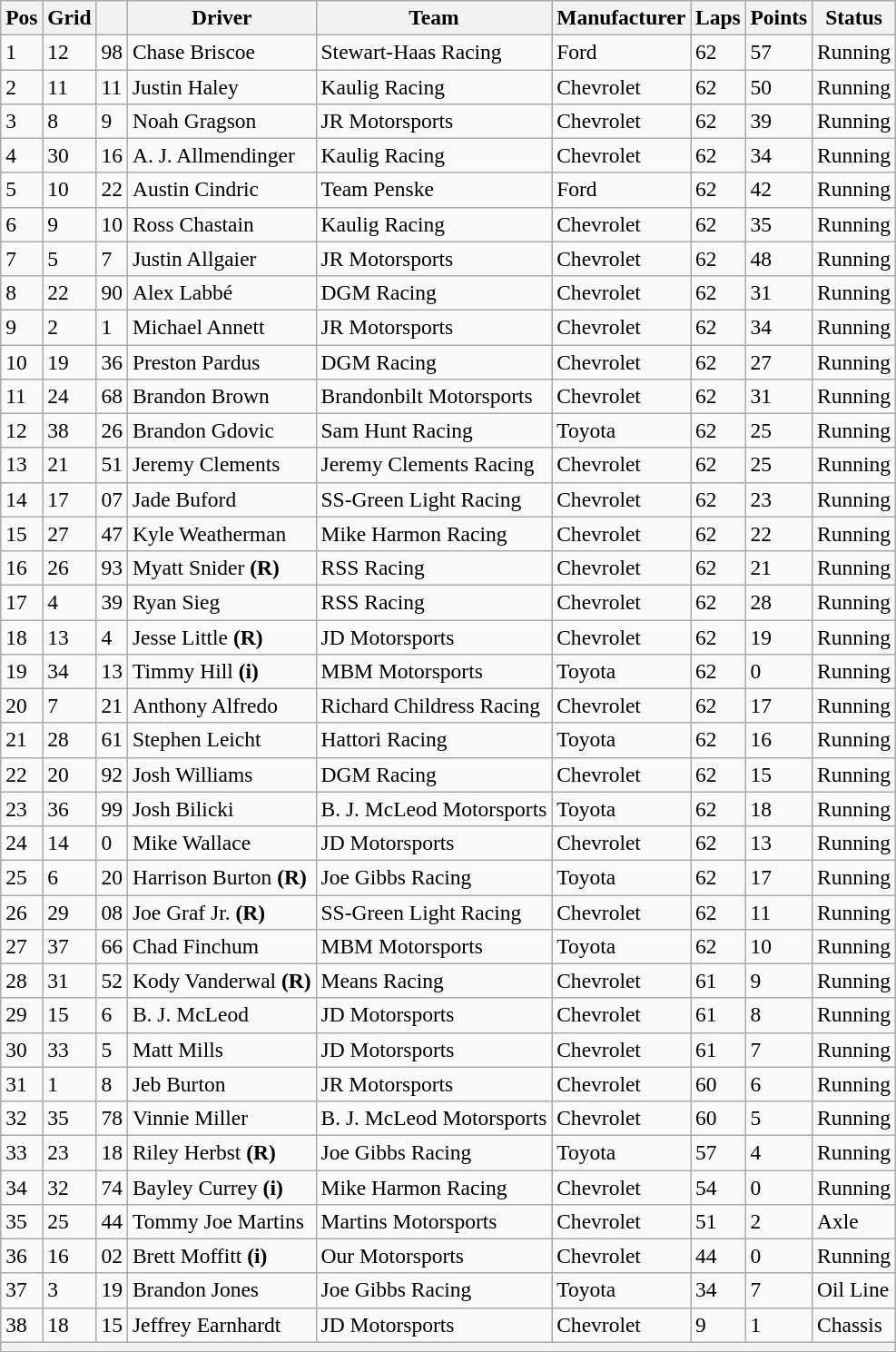<table class="wikitable" style="font-size:98%">
<tr>
<th>Pos</th>
<th>Grid</th>
<th></th>
<th>Driver</th>
<th>Team</th>
<th>Manufacturer</th>
<th>Laps</th>
<th>Points</th>
<th>Status</th>
</tr>
<tr>
<td>1</td>
<td>12</td>
<td>98</td>
<td>Chase Briscoe</td>
<td>Stewart-Haas Racing</td>
<td>Ford</td>
<td>62</td>
<td>57</td>
<td>Running</td>
</tr>
<tr>
<td>2</td>
<td>11</td>
<td>11</td>
<td>Justin Haley</td>
<td>Kaulig Racing</td>
<td>Chevrolet</td>
<td>62</td>
<td>50</td>
<td>Running</td>
</tr>
<tr>
<td>3</td>
<td>8</td>
<td>9</td>
<td>Noah Gragson</td>
<td>JR Motorsports</td>
<td>Chevrolet</td>
<td>62</td>
<td>39</td>
<td>Running</td>
</tr>
<tr>
<td>4</td>
<td>30</td>
<td>16</td>
<td>A. J. Allmendinger</td>
<td>Kaulig Racing</td>
<td>Chevrolet</td>
<td>62</td>
<td>34</td>
<td>Running</td>
</tr>
<tr>
<td>5</td>
<td>10</td>
<td>22</td>
<td>Austin Cindric</td>
<td>Team Penske</td>
<td>Ford</td>
<td>62</td>
<td>42</td>
<td>Running</td>
</tr>
<tr>
<td>6</td>
<td>9</td>
<td>10</td>
<td>Ross Chastain</td>
<td>Kaulig Racing</td>
<td>Chevrolet</td>
<td>62</td>
<td>35</td>
<td>Running</td>
</tr>
<tr>
<td>7</td>
<td>5</td>
<td>7</td>
<td>Justin Allgaier</td>
<td>JR Motorsports</td>
<td>Chevrolet</td>
<td>62</td>
<td>48</td>
<td>Running</td>
</tr>
<tr>
<td>8</td>
<td>22</td>
<td>90</td>
<td>Alex Labbé</td>
<td>DGM Racing</td>
<td>Chevrolet</td>
<td>62</td>
<td>31</td>
<td>Running</td>
</tr>
<tr>
<td>9</td>
<td>2</td>
<td>1</td>
<td>Michael Annett</td>
<td>JR Motorsports</td>
<td>Chevrolet</td>
<td>62</td>
<td>34</td>
<td>Running</td>
</tr>
<tr>
<td>10</td>
<td>19</td>
<td>36</td>
<td>Preston Pardus</td>
<td>DGM Racing</td>
<td>Chevrolet</td>
<td>62</td>
<td>27</td>
<td>Running</td>
</tr>
<tr>
<td>11</td>
<td>24</td>
<td>68</td>
<td>Brandon Brown</td>
<td>Brandonbilt Motorsports</td>
<td>Chevrolet</td>
<td>62</td>
<td>31</td>
<td>Running</td>
</tr>
<tr>
<td>12</td>
<td>38</td>
<td>26</td>
<td>Brandon Gdovic</td>
<td>Sam Hunt Racing</td>
<td>Toyota</td>
<td>62</td>
<td>25</td>
<td>Running</td>
</tr>
<tr>
<td>13</td>
<td>21</td>
<td>51</td>
<td>Jeremy Clements</td>
<td>Jeremy Clements Racing</td>
<td>Chevrolet</td>
<td>62</td>
<td>25</td>
<td>Running</td>
</tr>
<tr>
<td>14</td>
<td>17</td>
<td>07</td>
<td>Jade Buford</td>
<td>SS-Green Light Racing</td>
<td>Chevrolet</td>
<td>62</td>
<td>23</td>
<td>Running</td>
</tr>
<tr>
<td>15</td>
<td>27</td>
<td>47</td>
<td>Kyle Weatherman</td>
<td>Mike Harmon Racing</td>
<td>Chevrolet</td>
<td>62</td>
<td>22</td>
<td>Running</td>
</tr>
<tr>
<td>16</td>
<td>26</td>
<td>93</td>
<td>Myatt Snider <strong>(R)</strong></td>
<td>RSS Racing</td>
<td>Chevrolet</td>
<td>62</td>
<td>21</td>
<td>Running</td>
</tr>
<tr>
<td>17</td>
<td>4</td>
<td>39</td>
<td>Ryan Sieg</td>
<td>RSS Racing</td>
<td>Chevrolet</td>
<td>62</td>
<td>28</td>
<td>Running</td>
</tr>
<tr>
<td>18</td>
<td>13</td>
<td>4</td>
<td>Jesse Little <strong>(R)</strong></td>
<td>JD Motorsports</td>
<td>Chevrolet</td>
<td>62</td>
<td>19</td>
<td>Running</td>
</tr>
<tr>
<td>19</td>
<td>34</td>
<td>13</td>
<td>Timmy Hill <strong>(i)</strong></td>
<td>MBM Motorsports</td>
<td>Toyota</td>
<td>62</td>
<td>0</td>
<td>Running</td>
</tr>
<tr>
<td>20</td>
<td>7</td>
<td>21</td>
<td>Anthony Alfredo</td>
<td>Richard Childress Racing</td>
<td>Chevrolet</td>
<td>62</td>
<td>17</td>
<td>Running</td>
</tr>
<tr>
<td>21</td>
<td>28</td>
<td>61</td>
<td>Stephen Leicht</td>
<td>Hattori Racing</td>
<td>Toyota</td>
<td>62</td>
<td>16</td>
<td>Running</td>
</tr>
<tr>
<td>22</td>
<td>20</td>
<td>92</td>
<td>Josh Williams</td>
<td>DGM Racing</td>
<td>Chevrolet</td>
<td>62</td>
<td>15</td>
<td>Running</td>
</tr>
<tr>
<td>23</td>
<td>36</td>
<td>99</td>
<td>Josh Bilicki</td>
<td>B. J. McLeod Motorsports</td>
<td>Toyota</td>
<td>62</td>
<td>18</td>
<td>Running</td>
</tr>
<tr>
<td>24</td>
<td>14</td>
<td>0</td>
<td>Mike Wallace</td>
<td>JD Motorsports</td>
<td>Chevrolet</td>
<td>62</td>
<td>13</td>
<td>Running</td>
</tr>
<tr>
<td>25</td>
<td>6</td>
<td>20</td>
<td>Harrison Burton <strong>(R)</strong></td>
<td>Joe Gibbs Racing</td>
<td>Toyota</td>
<td>62</td>
<td>17</td>
<td>Running</td>
</tr>
<tr>
<td>26</td>
<td>29</td>
<td>08</td>
<td>Joe Graf Jr. <strong>(R)</strong></td>
<td>SS-Green Light Racing</td>
<td>Chevrolet</td>
<td>62</td>
<td>11</td>
<td>Running</td>
</tr>
<tr>
<td>27</td>
<td>37</td>
<td>66</td>
<td>Chad Finchum</td>
<td>MBM Motorsports</td>
<td>Toyota</td>
<td>62</td>
<td>10</td>
<td>Running</td>
</tr>
<tr>
<td>28</td>
<td>31</td>
<td>52</td>
<td>Kody Vanderwal <strong>(R)</strong></td>
<td>Means Racing</td>
<td>Chevrolet</td>
<td>61</td>
<td>9</td>
<td>Running</td>
</tr>
<tr>
<td>29</td>
<td>15</td>
<td>6</td>
<td>B. J. McLeod</td>
<td>JD Motorsports</td>
<td>Chevrolet</td>
<td>61</td>
<td>8</td>
<td>Running</td>
</tr>
<tr>
<td>30</td>
<td>33</td>
<td>5</td>
<td>Matt Mills</td>
<td>JD Motorsports</td>
<td>Chevrolet</td>
<td>61</td>
<td>7</td>
<td>Running</td>
</tr>
<tr>
<td>31</td>
<td>1</td>
<td>8</td>
<td>Jeb Burton</td>
<td>JR Motorsports</td>
<td>Chevrolet</td>
<td>60</td>
<td>6</td>
<td>Running</td>
</tr>
<tr>
<td>32</td>
<td>35</td>
<td>78</td>
<td>Vinnie Miller</td>
<td>B. J. McLeod Motorsports</td>
<td>Chevrolet</td>
<td>60</td>
<td>5</td>
<td>Running</td>
</tr>
<tr>
<td>33</td>
<td>23</td>
<td>18</td>
<td>Riley Herbst <strong>(R)</strong></td>
<td>Joe Gibbs Racing</td>
<td>Toyota</td>
<td>57</td>
<td>4</td>
<td>Running</td>
</tr>
<tr>
<td>34</td>
<td>32</td>
<td>74</td>
<td>Bayley Currey <strong>(i)</strong></td>
<td>Mike Harmon Racing</td>
<td>Chevrolet</td>
<td>54</td>
<td>0</td>
<td>Running</td>
</tr>
<tr>
<td>35</td>
<td>25</td>
<td>44</td>
<td>Tommy Joe Martins</td>
<td>Martins Motorsports</td>
<td>Chevrolet</td>
<td>51</td>
<td>2</td>
<td>Axle</td>
</tr>
<tr>
<td>36</td>
<td>16</td>
<td>02</td>
<td>Brett Moffitt <strong>(i)</strong></td>
<td>Our Motorsports</td>
<td>Chevrolet</td>
<td>44</td>
<td>0</td>
<td>Running</td>
</tr>
<tr>
<td>37</td>
<td>3</td>
<td>19</td>
<td>Brandon Jones</td>
<td>Joe Gibbs Racing</td>
<td>Toyota</td>
<td>34</td>
<td>7</td>
<td>Oil Line</td>
</tr>
<tr>
<td>38</td>
<td>18</td>
<td>15</td>
<td>Jeffrey Earnhardt</td>
<td>JD Motorsports</td>
<td>Chevrolet</td>
<td>9</td>
<td>1</td>
<td>Chassis</td>
</tr>
<tr>
<th colspan="9"></th>
</tr>
<tr>
</tr>
</table>
